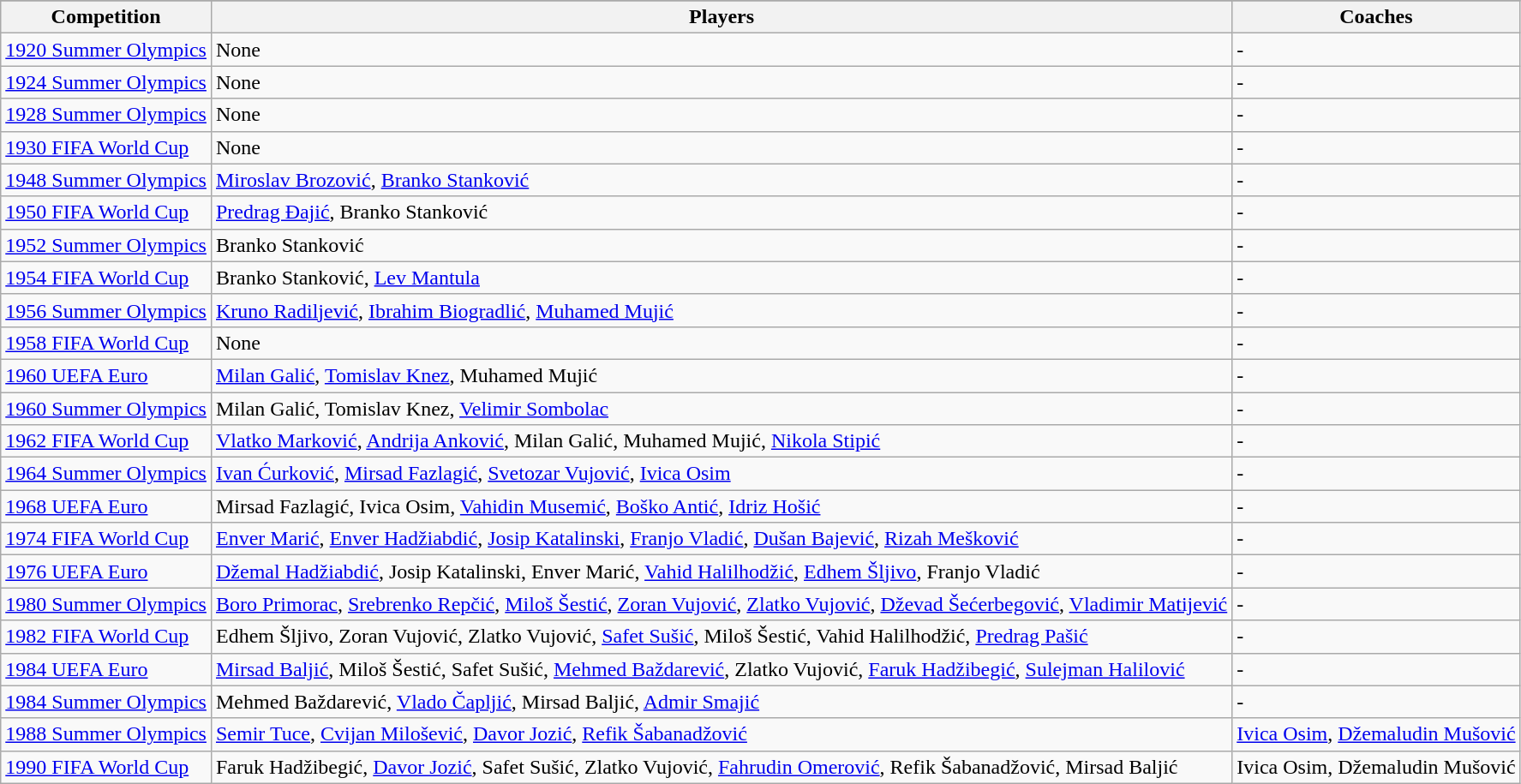<table class="wikitable collapsible collapsed" style="text-align: left;">
<tr>
</tr>
<tr>
<th>Competition</th>
<th>Players</th>
<th>Coaches</th>
</tr>
<tr>
<td> <a href='#'>1920 Summer Olympics</a></td>
<td>None</td>
<td>-</td>
</tr>
<tr>
<td> <a href='#'>1924 Summer Olympics</a></td>
<td>None</td>
<td>-</td>
</tr>
<tr>
<td> <a href='#'>1928 Summer Olympics</a></td>
<td>None</td>
<td>-</td>
</tr>
<tr>
<td> <a href='#'>1930 FIFA World Cup</a></td>
<td>None</td>
<td>-</td>
</tr>
<tr>
<td> <a href='#'>1948 Summer Olympics</a></td>
<td><a href='#'>Miroslav Brozović</a>, <a href='#'>Branko Stanković</a></td>
<td>-</td>
</tr>
<tr>
<td> <a href='#'>1950 FIFA World Cup</a></td>
<td><a href='#'>Predrag Đajić</a>, Branko Stanković</td>
<td>-</td>
</tr>
<tr>
<td> <a href='#'>1952 Summer Olympics</a></td>
<td>Branko Stanković</td>
<td>-</td>
</tr>
<tr>
<td> <a href='#'>1954 FIFA World Cup</a></td>
<td>Branko Stanković, <a href='#'>Lev Mantula</a></td>
<td>-</td>
</tr>
<tr>
<td> <a href='#'>1956 Summer Olympics</a></td>
<td><a href='#'>Kruno Radiljević</a>, <a href='#'>Ibrahim Biogradlić</a>, <a href='#'>Muhamed Mujić</a></td>
<td>-</td>
</tr>
<tr>
<td> <a href='#'>1958 FIFA World Cup</a></td>
<td>None</td>
<td>-</td>
</tr>
<tr>
<td> <a href='#'>1960 UEFA Euro</a></td>
<td><a href='#'>Milan Galić</a>, <a href='#'>Tomislav Knez</a>, Muhamed Mujić</td>
<td>-</td>
</tr>
<tr>
<td> <a href='#'>1960 Summer Olympics</a></td>
<td>Milan Galić, Tomislav Knez, <a href='#'>Velimir Sombolac</a></td>
<td>-</td>
</tr>
<tr>
<td> <a href='#'>1962 FIFA World Cup</a></td>
<td><a href='#'>Vlatko Marković</a>, <a href='#'>Andrija Anković</a>, Milan Galić, Muhamed Mujić, <a href='#'>Nikola Stipić</a></td>
<td>-</td>
</tr>
<tr>
<td> <a href='#'>1964 Summer Olympics</a></td>
<td><a href='#'>Ivan Ćurković</a>, <a href='#'>Mirsad Fazlagić</a>, <a href='#'>Svetozar Vujović</a>, <a href='#'>Ivica Osim</a></td>
<td>-</td>
</tr>
<tr>
<td> <a href='#'>1968 UEFA Euro</a></td>
<td>Mirsad Fazlagić, Ivica Osim, <a href='#'>Vahidin Musemić</a>, <a href='#'>Boško Antić</a>, <a href='#'>Idriz Hošić</a></td>
<td>-</td>
</tr>
<tr>
<td> <a href='#'>1974 FIFA World Cup</a></td>
<td><a href='#'>Enver Marić</a>, <a href='#'>Enver Hadžiabdić</a>, <a href='#'>Josip Katalinski</a>, <a href='#'>Franjo Vladić</a>, <a href='#'>Dušan Bajević</a>, <a href='#'>Rizah Mešković</a></td>
<td>-</td>
</tr>
<tr>
<td> <a href='#'>1976 UEFA Euro</a></td>
<td><a href='#'>Džemal Hadžiabdić</a>, Josip Katalinski, Enver Marić, <a href='#'>Vahid Halilhodžić</a>, <a href='#'>Edhem Šljivo</a>, Franjo Vladić</td>
<td>-</td>
</tr>
<tr>
<td> <a href='#'>1980 Summer Olympics</a></td>
<td><a href='#'>Boro Primorac</a>, <a href='#'>Srebrenko Repčić</a>, <a href='#'>Miloš Šestić</a>, <a href='#'>Zoran Vujović</a>, <a href='#'>Zlatko Vujović</a>, <a href='#'>Dževad Šećerbegović</a>, <a href='#'>Vladimir Matijević</a></td>
<td>-</td>
</tr>
<tr>
<td> <a href='#'>1982 FIFA World Cup</a></td>
<td>Edhem Šljivo, Zoran Vujović, Zlatko Vujović, <a href='#'>Safet Sušić</a>, Miloš Šestić, Vahid Halilhodžić, <a href='#'>Predrag Pašić</a></td>
<td>-</td>
</tr>
<tr>
<td> <a href='#'>1984 UEFA Euro</a></td>
<td><a href='#'>Mirsad Baljić</a>, Miloš Šestić, Safet Sušić, <a href='#'>Mehmed Baždarević</a>, Zlatko Vujović, <a href='#'>Faruk Hadžibegić</a>, <a href='#'>Sulejman Halilović</a></td>
<td>-</td>
</tr>
<tr>
<td> <a href='#'>1984 Summer Olympics</a></td>
<td>Mehmed Baždarević, <a href='#'>Vlado Čapljić</a>, Mirsad Baljić, <a href='#'>Admir Smajić</a></td>
<td>-</td>
</tr>
<tr>
<td> <a href='#'>1988 Summer Olympics</a></td>
<td><a href='#'>Semir Tuce</a>, <a href='#'>Cvijan Milošević</a>, <a href='#'>Davor Jozić</a>, <a href='#'>Refik Šabanadžović</a></td>
<td><a href='#'>Ivica Osim</a>, <a href='#'>Džemaludin Mušović</a></td>
</tr>
<tr>
<td> <a href='#'>1990 FIFA World Cup</a></td>
<td>Faruk Hadžibegić, <a href='#'>Davor Jozić</a>, Safet Sušić, Zlatko Vujović, <a href='#'>Fahrudin Omerović</a>, Refik Šabanadžović, Mirsad Baljić</td>
<td>Ivica Osim, Džemaludin Mušović</td>
</tr>
</table>
